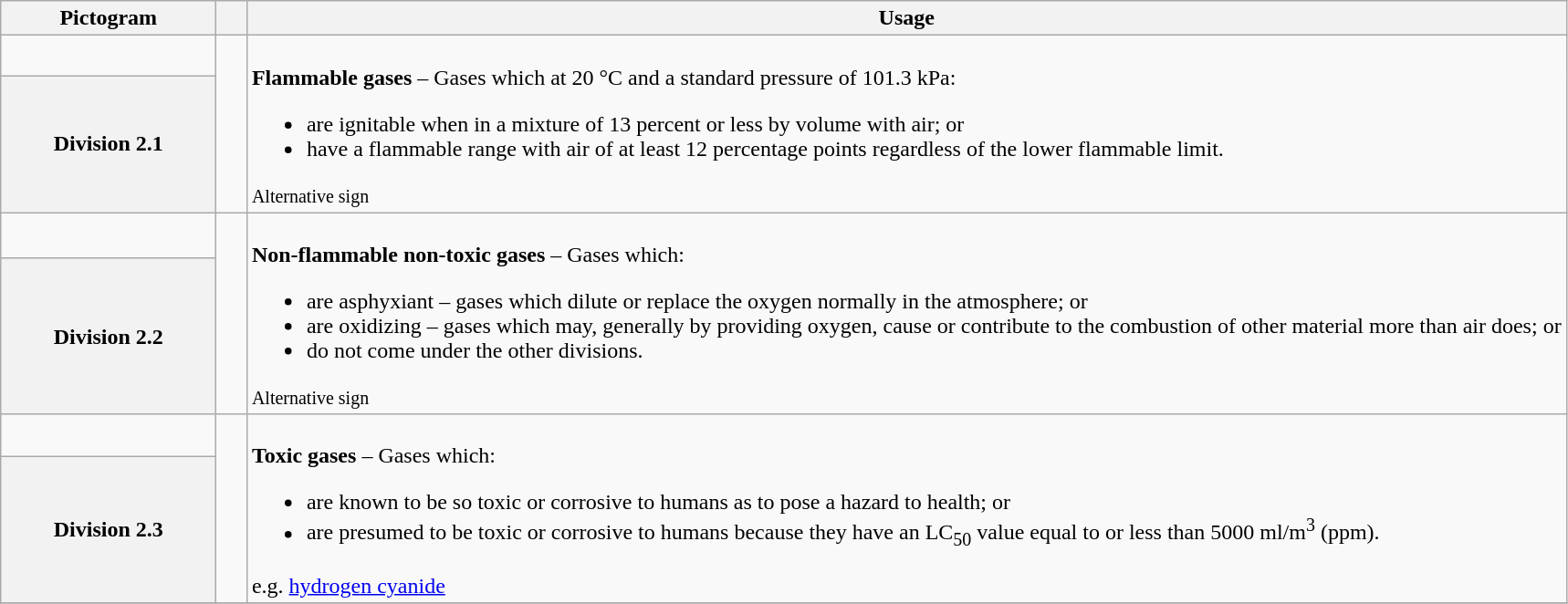<table class="wikitable">
<tr>
<th>Pictogram</th>
<th> </th>
<th>Usage</th>
</tr>
<tr>
<td width=150px align=center></td>
<td rowspan=2 width=15px> </td>
<td rowspan=2><br><strong>Flammable gases</strong> – Gases which at 20 °C and a standard pressure of 101.3 kPa:<ul><li>are ignitable when in a mixture of 13 percent or less by volume with air; or</li><li>have a flammable range with air of at least 12 percentage points regardless of the lower flammable limit.</li></ul> <small>Alternative sign</small></td>
</tr>
<tr>
<th>Division 2.1</th>
</tr>
<tr>
<td width=150px align=center></td>
<td rowspan=2 width=15px> </td>
<td rowspan=2><br><strong>Non-flammable non-toxic gases</strong> – Gases which:<ul><li>are asphyxiant – gases which dilute or replace the oxygen normally in the atmosphere; or</li><li>are oxidizing – gases which may, generally by providing oxygen, cause or contribute to the combustion of other material more than air does; or</li><li>do not come under the other divisions.</li></ul> <small>Alternative sign</small></td>
</tr>
<tr>
<th>Division 2.2</th>
</tr>
<tr>
<td width=150px align=center></td>
<td rowspan=2 width=15px> </td>
<td rowspan=2><br><strong>Toxic gases</strong> – Gases which:<ul><li>are known to be so toxic or corrosive to humans as to pose a hazard to health; or</li><li>are presumed to be toxic or corrosive to humans because they have an LC<sub>50</sub> value equal to or less than 5000 ml/m<sup>3</sup> (ppm).</li></ul>e.g. <a href='#'>hydrogen cyanide</a></td>
</tr>
<tr>
<th>Division 2.3</th>
</tr>
<tr>
</tr>
</table>
